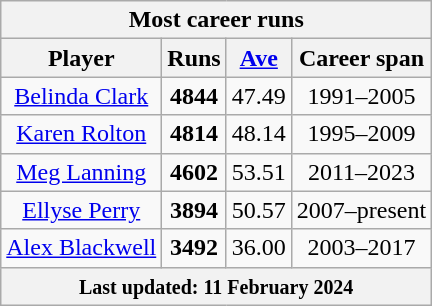<table class="wikitable" style="text-align: center;">
<tr>
<th colspan=4>Most career runs</th>
</tr>
<tr>
<th>Player</th>
<th>Runs</th>
<th><a href='#'>Ave</a></th>
<th>Career span</th>
</tr>
<tr>
<td><a href='#'>Belinda Clark</a></td>
<td><strong>4844</strong></td>
<td>47.49</td>
<td>1991–2005</td>
</tr>
<tr>
<td><a href='#'>Karen Rolton</a></td>
<td><strong>4814</strong></td>
<td>48.14</td>
<td>1995–2009</td>
</tr>
<tr>
<td><a href='#'>Meg Lanning</a></td>
<td><strong>4602</strong></td>
<td>53.51</td>
<td>2011–2023</td>
</tr>
<tr>
<td><a href='#'>Ellyse Perry</a></td>
<td><strong>3894</strong></td>
<td>50.57</td>
<td>2007–present</td>
</tr>
<tr>
<td><a href='#'>Alex Blackwell</a></td>
<td><strong>3492</strong></td>
<td>36.00</td>
<td>2003–2017</td>
</tr>
<tr>
<th colspan=4><small>Last updated: 11 February 2024 </small></th>
</tr>
</table>
